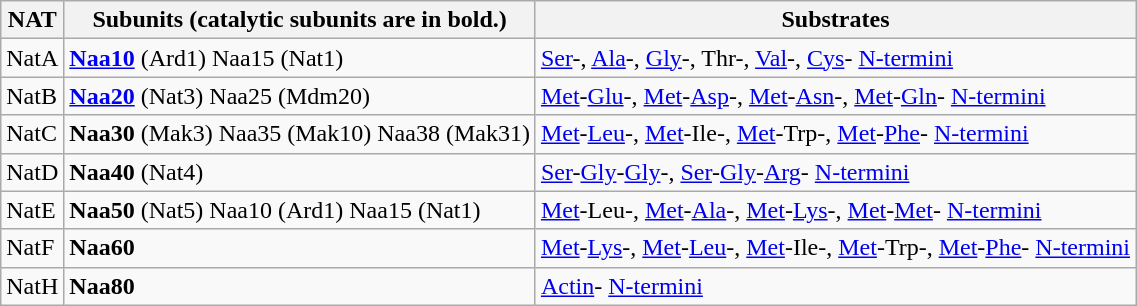<table class="wikitable">
<tr>
<th>NAT</th>
<th>Subunits (catalytic subunits are in <strong>bold</strong>.)</th>
<th>Substrates</th>
</tr>
<tr>
<td>NatA</td>
<td><strong><a href='#'>Naa10</a></strong> (Ard1) Naa15 (Nat1)</td>
<td><a href='#'>Ser</a>-, <a href='#'>Ala</a>-, <a href='#'>Gly</a>-, Thr-, <a href='#'>Val</a>-, <a href='#'>Cys</a>- <a href='#'>N-termini</a></td>
</tr>
<tr>
<td>NatB</td>
<td><strong><a href='#'>Naa20</a></strong> (Nat3) Naa25 (Mdm20)</td>
<td><a href='#'>Met</a>-<a href='#'>Glu</a>-, <a href='#'>Met</a>-<a href='#'>Asp</a>-, <a href='#'>Met</a>-<a href='#'>Asn</a>-, <a href='#'>Met</a>-<a href='#'>Gln</a>- <a href='#'>N-termini</a></td>
</tr>
<tr>
<td>NatC</td>
<td><strong>Naa30</strong> (Mak3) Naa35 (Mak10) Naa38 (Mak31)</td>
<td><a href='#'>Met</a>-<a href='#'>Leu</a>-, <a href='#'>Met</a>-Ile-, <a href='#'>Met</a>-Trp-, <a href='#'>Met</a>-<a href='#'>Phe</a>- <a href='#'>N-termini</a></td>
</tr>
<tr>
<td>NatD</td>
<td><strong>Naa40</strong> (Nat4)</td>
<td><a href='#'>Ser</a>-<a href='#'>Gly</a>-<a href='#'>Gly</a>-, <a href='#'>Ser</a>-<a href='#'>Gly</a>-<a href='#'>Arg</a>- <a href='#'>N-termini</a></td>
</tr>
<tr>
<td>NatE</td>
<td><strong>Naa50</strong> (Nat5) Naa10 (Ard1) Naa15 (Nat1)</td>
<td><a href='#'>Met</a>-Leu-, <a href='#'>Met</a>-<a href='#'>Ala</a>-, <a href='#'>Met</a>-<a href='#'>Lys</a>-, <a href='#'>Met</a>-<a href='#'>Met</a>- <a href='#'>N-termini</a></td>
</tr>
<tr>
<td>NatF</td>
<td><strong>Naa60</strong></td>
<td><a href='#'>Met</a>-<a href='#'>Lys</a>-, <a href='#'>Met</a>-<a href='#'>Leu</a>-, <a href='#'>Met</a>-Ile-, <a href='#'>Met</a>-Trp-, <a href='#'>Met</a>-<a href='#'>Phe</a>- <a href='#'>N-termini</a></td>
</tr>
<tr>
<td>NatH</td>
<td><strong>Naa80</strong></td>
<td><a href='#'>Actin</a>- <a href='#'>N-termini</a></td>
</tr>
</table>
